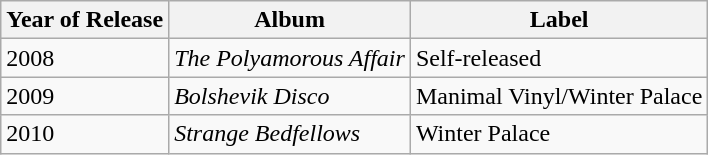<table class="wikitable">
<tr>
<th>Year of Release</th>
<th>Album</th>
<th>Label</th>
</tr>
<tr>
<td>2008</td>
<td><em>The Polyamorous Affair</em></td>
<td>Self-released</td>
</tr>
<tr>
<td>2009</td>
<td><em>Bolshevik Disco</em></td>
<td>Manimal Vinyl/Winter Palace</td>
</tr>
<tr>
<td>2010</td>
<td><em>Strange Bedfellows</em></td>
<td>Winter Palace</td>
</tr>
</table>
